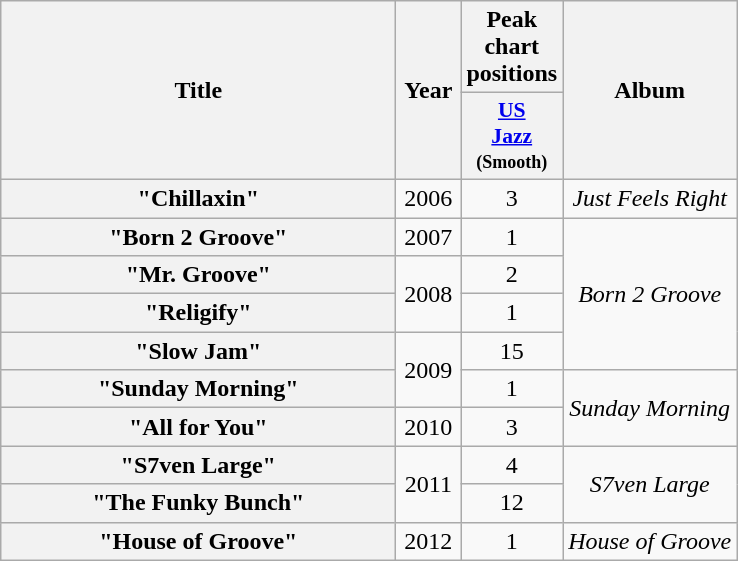<table class="wikitable plainrowheaders" style="text-align:center;">
<tr>
<th scope="col" rowspan="2" style="width:16em;">Title</th>
<th scope="col" rowspan="2" style="width:2.25em;">Year</th>
<th scope="col">Peak chart positions</th>
<th scope="col" rowspan="2">Album</th>
</tr>
<tr>
<th scope="col" style="width:3.5em;font-size:90%;"><a href='#'>US <br>Jazz</a><br><small>(Smooth)</small><br></th>
</tr>
<tr>
<th scope="row">"Chillaxin"</th>
<td>2006</td>
<td>3</td>
<td><em>Just Feels Right</em></td>
</tr>
<tr>
<th scope="row">"Born 2 Groove"</th>
<td>2007</td>
<td>1</td>
<td rowspan="4"><em>Born 2 Groove</em></td>
</tr>
<tr>
<th scope="row">"Mr. Groove"</th>
<td rowspan="2">2008</td>
<td>2</td>
</tr>
<tr>
<th scope="row">"Religify"</th>
<td>1</td>
</tr>
<tr>
<th scope="row">"Slow Jam"</th>
<td rowspan="2">2009</td>
<td>15</td>
</tr>
<tr>
<th scope="row">"Sunday Morning"</th>
<td>1</td>
<td rowspan="2"><em>Sunday Morning</em></td>
</tr>
<tr>
<th scope="row">"All for You"</th>
<td>2010</td>
<td>3</td>
</tr>
<tr>
<th scope="row">"S7ven Large"</th>
<td rowspan="2">2011</td>
<td>4</td>
<td rowspan="2"><em>S7ven Large</em></td>
</tr>
<tr>
<th scope="row">"The Funky Bunch"</th>
<td>12</td>
</tr>
<tr>
<th scope="row">"House of Groove"</th>
<td>2012</td>
<td>1</td>
<td><em>House of Groove</em></td>
</tr>
</table>
